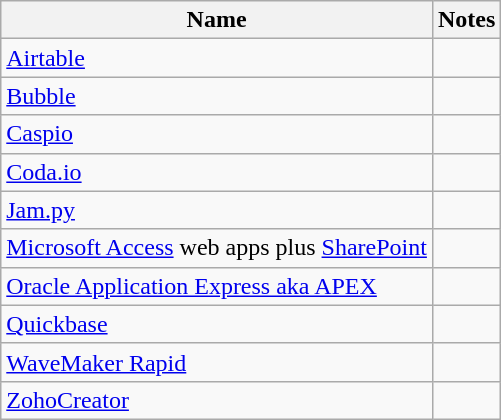<table class="wikitable sortable">
<tr>
<th>Name</th>
<th>Notes</th>
</tr>
<tr>
<td><a href='#'>Airtable</a></td>
<td></td>
</tr>
<tr>
<td><a href='#'>Bubble</a></td>
<td></td>
</tr>
<tr>
<td><a href='#'>Caspio</a></td>
<td></td>
</tr>
<tr>
<td><a href='#'>Coda.io</a></td>
<td></td>
</tr>
<tr>
<td><a href='#'>Jam.py</a></td>
<td></td>
</tr>
<tr>
<td><a href='#'>Microsoft Access</a> web apps plus <a href='#'>SharePoint</a></td>
<td></td>
</tr>
<tr>
<td><a href='#'> Oracle Application Express aka APEX</a></td>
<td></td>
</tr>
<tr>
<td><a href='#'>Quickbase</a></td>
<td></td>
</tr>
<tr>
<td><a href='#'>WaveMaker Rapid</a></td>
<td></td>
</tr>
<tr>
<td><a href='#'>ZohoCreator</a></td>
<td></td>
</tr>
</table>
